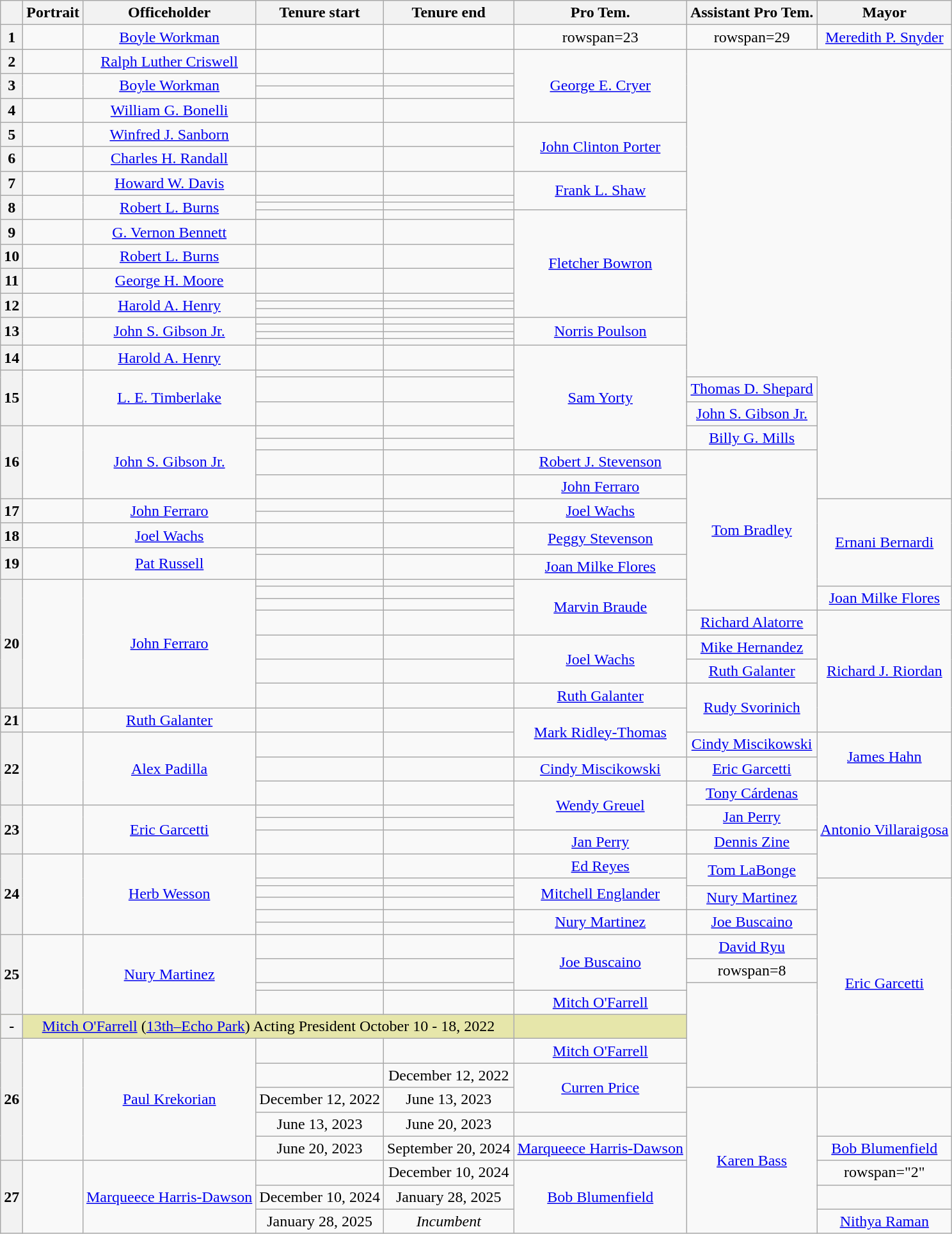<table class="wikitable" style="text-align:center">
<tr>
<th></th>
<th>Portrait</th>
<th>Officeholder</th>
<th>Tenure start</th>
<th>Tenure end</th>
<th>Pro Tem.</th>
<th>Assistant Pro Tem.</th>
<th>Mayor</th>
</tr>
<tr>
<th>1</th>
<td></td>
<td data-sort-value="Workman"><a href='#'>Boyle Workman</a><br> </td>
<td></td>
<td></td>
<td>rowspan=23 </td>
<td>rowspan=29 </td>
<td data-sort-value="Snyder"><a href='#'>Meredith P. Snyder</a></td>
</tr>
<tr>
<th>2</th>
<td></td>
<td data-sort-value="Criswell"><a href='#'>Ralph Luther Criswell</a> <br> </td>
<td></td>
<td></td>
<td rowspan=4 data-sort-value="Cryer"><a href='#'>George E. Cryer</a></td>
</tr>
<tr>
<th rowspan=2>3</th>
<td rowspan=2></td>
<td rowspan=2 data-sort-value="Workman"><a href='#'>Boyle Workman</a><br> </td>
<td></td>
<td></td>
</tr>
<tr>
<td></td>
<td></td>
</tr>
<tr>
<th>4</th>
<td></td>
<td data-sort-value="Bonelli"><a href='#'>William G. Bonelli</a><br> </td>
<td></td>
<td></td>
</tr>
<tr>
<th>5</th>
<td></td>
<td data-sort-value="Sanborn"><a href='#'>Winfred J. Sanborn</a> <br> </td>
<td></td>
<td></td>
<td rowspan=2 data-sort-value="Porter"><a href='#'>John Clinton Porter</a></td>
</tr>
<tr>
<th>6</th>
<td></td>
<td data-sort-value="Randall"><a href='#'>Charles H. Randall</a> <br> </td>
<td></td>
<td></td>
</tr>
<tr>
<th>7</th>
<td></td>
<td data-sort-value="Davis"><a href='#'>Howard W. Davis</a><br> </td>
<td></td>
<td></td>
<td rowspan=3 data-sort-value="Shaw"><a href='#'>Frank L. Shaw</a></td>
</tr>
<tr>
<th rowspan=3>8</th>
<td rowspan=3></td>
<td rowspan=3 data-sort-value="Burns"><a href='#'>Robert L. Burns</a> <br> </td>
<td></td>
<td></td>
</tr>
<tr>
<td></td>
<td></td>
</tr>
<tr>
<td></td>
<td></td>
<td rowspan=7 data-sort-value="Bowron"><a href='#'>Fletcher Bowron</a></td>
</tr>
<tr>
<th>9</th>
<td></td>
<td data-sort-value="Bennett"><a href='#'>G. Vernon Bennett</a> <br> </td>
<td></td>
<td></td>
</tr>
<tr>
<th>10</th>
<td></td>
<td data-sort-value="Burns"><a href='#'>Robert L. Burns</a> <br> </td>
<td></td>
<td></td>
</tr>
<tr>
<th>11</th>
<td></td>
<td data-sort-value="Moore"><a href='#'>George H. Moore</a> <br> </td>
<td></td>
<td></td>
</tr>
<tr>
<th rowspan=3>12</th>
<td rowspan=3></td>
<td rowspan=3 data-sort-value="Henry"><a href='#'>Harold A. Henry</a><br> </td>
<td></td>
<td></td>
</tr>
<tr>
<td></td>
<td></td>
</tr>
<tr>
<td></td>
<td></td>
</tr>
<tr>
<th rowspan=4>13</th>
<td rowspan=4></td>
<td rowspan=4 data-sort-value="Gibson"><a href='#'>John S. Gibson Jr.</a><br> </td>
<td></td>
<td></td>
<td rowspan=4 data-sort-value="Poulson"><a href='#'>Norris Poulson</a></td>
</tr>
<tr>
<td></td>
<td></td>
</tr>
<tr>
<td></td>
<td></td>
</tr>
<tr>
<td></td>
<td></td>
</tr>
<tr>
<th>14</th>
<td></td>
<td data-sort-value="Henry"><a href='#'>Harold A. Henry</a> <br> </td>
<td></td>
<td></td>
<td rowspan=6 data-sort-value="HYortynry"><a href='#'>Sam Yorty</a></td>
</tr>
<tr>
<th rowspan=3>15</th>
<td rowspan=3></td>
<td rowspan=3 data-sort-value="Timberlake"><a href='#'>L. E. Timberlake</a> <br> </td>
<td></td>
<td></td>
</tr>
<tr>
<td></td>
<td></td>
<td data-sort-value="Shepard"><a href='#'>Thomas D. Shepard</a></td>
</tr>
<tr>
<td></td>
<td></td>
<td data-sort-value="Gibson"><a href='#'>John S. Gibson Jr.</a></td>
</tr>
<tr>
<th rowspan=4>16</th>
<td rowspan=4></td>
<td rowspan=4 data-sort-value="Gibson"><a href='#'>John S. Gibson Jr.</a> <br> </td>
<td></td>
<td></td>
<td rowspan=2 data-sort-value="Mills"><a href='#'>Billy G. Mills</a></td>
</tr>
<tr>
<td></td>
<td></td>
</tr>
<tr>
<td></td>
<td></td>
<td data-sort-value="Stevenson"><a href='#'>Robert J. Stevenson</a></td>
<td rowspan=10 data-sort-value="Bradley"><a href='#'>Tom Bradley</a></td>
</tr>
<tr>
<td></td>
<td></td>
<td data-sort-value="Ferraro"><a href='#'>John Ferraro</a></td>
</tr>
<tr>
<th rowspan=2>17</th>
<td rowspan=2></td>
<td rowspan=2 data-sort-value="Ferraro"><a href='#'>John Ferraro</a> <br> </td>
<td></td>
<td></td>
<td rowspan=2 data-sort-value="Wachs"><a href='#'>Joel Wachs</a></td>
<td rowspan=6 data-sort-value="Bernardi"><a href='#'>Ernani Bernardi</a></td>
</tr>
<tr>
<td></td>
<td></td>
</tr>
<tr>
<th>18</th>
<td></td>
<td data-sort-value="Wachs"><a href='#'>Joel Wachs</a> <br> </td>
<td></td>
<td></td>
<td rowspan=2 data-sort-value="Stevenson"><a href='#'>Peggy Stevenson</a></td>
</tr>
<tr>
<th rowspan=2>19</th>
<td rowspan=2></td>
<td rowspan=2 data-sort-value="Russell"><a href='#'>Pat Russell</a> <br> </td>
<td></td>
<td></td>
</tr>
<tr>
<td></td>
<td></td>
<td data-sort-value="Flores"><a href='#'>Joan Milke Flores</a></td>
</tr>
<tr>
<th rowspan=7>20</th>
<td rowspan=7></td>
<td rowspan=7 data-sort-value="Ferraro"><a href='#'>John Ferraro</a> <br> </td>
<td></td>
<td></td>
<td rowspan=4 data-sort-value="Braude"><a href='#'>Marvin Braude</a></td>
</tr>
<tr>
<td></td>
<td></td>
<td rowspan=2 data-sort-value="Flores"><a href='#'>Joan Milke Flores</a></td>
</tr>
<tr>
<td></td>
<td></td>
</tr>
<tr>
<td></td>
<td></td>
<td data-sort-value="Alatorre"><a href='#'>Richard Alatorre</a></td>
<td rowspan=5 data-sort-value="Riordan"><a href='#'>Richard J. Riordan</a></td>
</tr>
<tr>
<td></td>
<td></td>
<td rowspan=2 data-sort-value="Wachs"><a href='#'>Joel Wachs</a></td>
<td data-sort-value="Alatorre"><a href='#'>Mike Hernandez</a></td>
</tr>
<tr>
<td></td>
<td></td>
<td data-sort-value="Galanter"><a href='#'>Ruth Galanter</a></td>
</tr>
<tr>
<td></td>
<td></td>
<td data-sort-value="Galanter"><a href='#'>Ruth Galanter</a></td>
<td rowspan=2 data-sort-value="Svorinich"><a href='#'>Rudy Svorinich</a></td>
</tr>
<tr>
<th>21</th>
<td></td>
<td data-sort-value="Galanter"><a href='#'>Ruth Galanter</a> <br> </td>
<td></td>
<td></td>
<td rowspan=2 data-sort-value="Ridley-Thomas"><a href='#'>Mark Ridley-Thomas</a></td>
</tr>
<tr>
<th rowspan=3>22</th>
<td rowspan=3></td>
<td rowspan=3 data-sort-value="Padilla"><a href='#'>Alex Padilla</a><br> </td>
<td></td>
<td></td>
<td data-sort-value="Miscikowski"><a href='#'>Cindy Miscikowski</a></td>
<td rowspan=2 data-sort-value="Hahn"><a href='#'>James Hahn</a></td>
</tr>
<tr>
<td></td>
<td></td>
<td data-sort-value="Miscikowski"><a href='#'>Cindy Miscikowski</a></td>
<td data-sort-value="Garcetti"><a href='#'>Eric Garcetti</a></td>
</tr>
<tr>
<td></td>
<td></td>
<td rowspan=3 data-sort-value="Greuel"><a href='#'>Wendy Greuel</a></td>
<td><a href='#'>Tony Cárdenas</a></td>
<td rowspan=5 data-sort-value="Villaraigosa"><a href='#'>Antonio Villaraigosa</a></td>
</tr>
<tr>
<th rowspan=3>23</th>
<td rowspan=3></td>
<td rowspan=3 data-sort-value="Garcetti"><a href='#'>Eric Garcetti</a> <br> </td>
<td></td>
<td></td>
<td rowspan=2 data-sort-value="Perry"><a href='#'>Jan Perry</a></td>
</tr>
<tr>
<td></td>
<td></td>
</tr>
<tr>
<td></td>
<td></td>
<td rowspan=1 data-sort-value="Perry"><a href='#'>Jan Perry</a></td>
<td rowspan=1 data-sort-value="Zine"><a href='#'>Dennis Zine</a></td>
</tr>
<tr>
<th rowspan=6>24</th>
<td rowspan=6></td>
<td rowspan=6 data-sort-value="Wesson"><a href='#'>Herb Wesson</a><br> </td>
<td></td>
<td></td>
<td rowspan=1 data-sort-value="Reyes"><a href='#'>Ed Reyes</a></td>
<td rowspan=2 data-sort-value="LaBonge"><a href='#'>Tom LaBonge</a></td>
</tr>
<tr>
<td></td>
<td></td>
<td rowspan=3 data-sort-value="Englander"><a href='#'>Mitchell Englander</a></td>
<td rowspan="12" data-sort-value="Garcetti"><a href='#'>Eric Garcetti</a></td>
</tr>
<tr>
<td></td>
<td></td>
<td rowspan=2 data-sort-value="Martinez"><a href='#'>Nury Martinez</a></td>
</tr>
<tr>
<td></td>
<td></td>
</tr>
<tr>
<td></td>
<td></td>
<td rowspan=2 data-sort-value="Martinez"><a href='#'>Nury Martinez</a></td>
<td rowspan=2 data-sort-value="Buscaino"><a href='#'>Joe Buscaino</a></td>
</tr>
<tr>
<td></td>
<td></td>
</tr>
<tr>
<th rowspan=4>25</th>
<td rowspan=4></td>
<td rowspan=4 data-sort-value="Martinez"><a href='#'>Nury Martinez</a> <br> </td>
<td></td>
<td></td>
<td rowspan=3 data-sort-value="Buscaino"><a href='#'>Joe Buscaino</a></td>
<td rowspan=1 data-sort-value="Ryu"><a href='#'>David Ryu</a></td>
</tr>
<tr>
<td></td>
<td></td>
<td>rowspan=8 </td>
</tr>
<tr>
<td></td>
<td></td>
</tr>
<tr>
<td></td>
<td></td>
<td data-sort-value="O'Farrell"><a href='#'>Mitch O'Farrell</a></td>
</tr>
<tr bgcolor="#e6e6aa">
<th>-</th>
<td colspan="4"><a href='#'>Mitch O'Farrell</a> (<a href='#'>13th–Echo Park</a>) Acting President October 10 - 18, 2022</td>
<td></td>
</tr>
<tr>
<th rowspan="5">26</th>
<td rowspan="5"></td>
<td rowspan="5" data-sort-value="Krekorian"><a href='#'>Paul Krekorian</a> <br> </td>
<td rowspan="1"></td>
<td rowspan="1"></td>
<td><a href='#'>Mitch O'Farrell</a></td>
</tr>
<tr>
<td rowspan=1></td>
<td rowspan=1>December 12, 2022</td>
<td rowspan="2" data-sort-value="Price"><a href='#'>Curren Price</a></td>
</tr>
<tr>
<td>December 12, 2022</td>
<td>June 13, 2023</td>
<td rowspan="6"><a href='#'>Karen Bass</a></td>
</tr>
<tr>
<td>June 13, 2023</td>
<td>June 20, 2023</td>
<td></td>
</tr>
<tr>
<td>June 20, 2023</td>
<td>September 20, 2024</td>
<td><a href='#'>Marqueece Harris-Dawson</a></td>
<td><a href='#'>Bob Blumenfield</a></td>
</tr>
<tr>
<th rowspan="3">27</th>
<td rowspan="3"></td>
<td rowspan="3" data-sort-value="Harris-Dawson"><a href='#'>Marqueece Harris-Dawson</a><br></td>
<td rowspan="1"></td>
<td rowspan="1">December 10, 2024</td>
<td rowspan="3"><a href='#'>Bob Blumenfield</a></td>
<td>rowspan="2" </td>
</tr>
<tr>
<td>December 10, 2024</td>
<td>January 28, 2025</td>
</tr>
<tr>
<td>January 28, 2025</td>
<td><em>Incumbent</em></td>
<td><a href='#'>Nithya Raman</a></td>
</tr>
</table>
